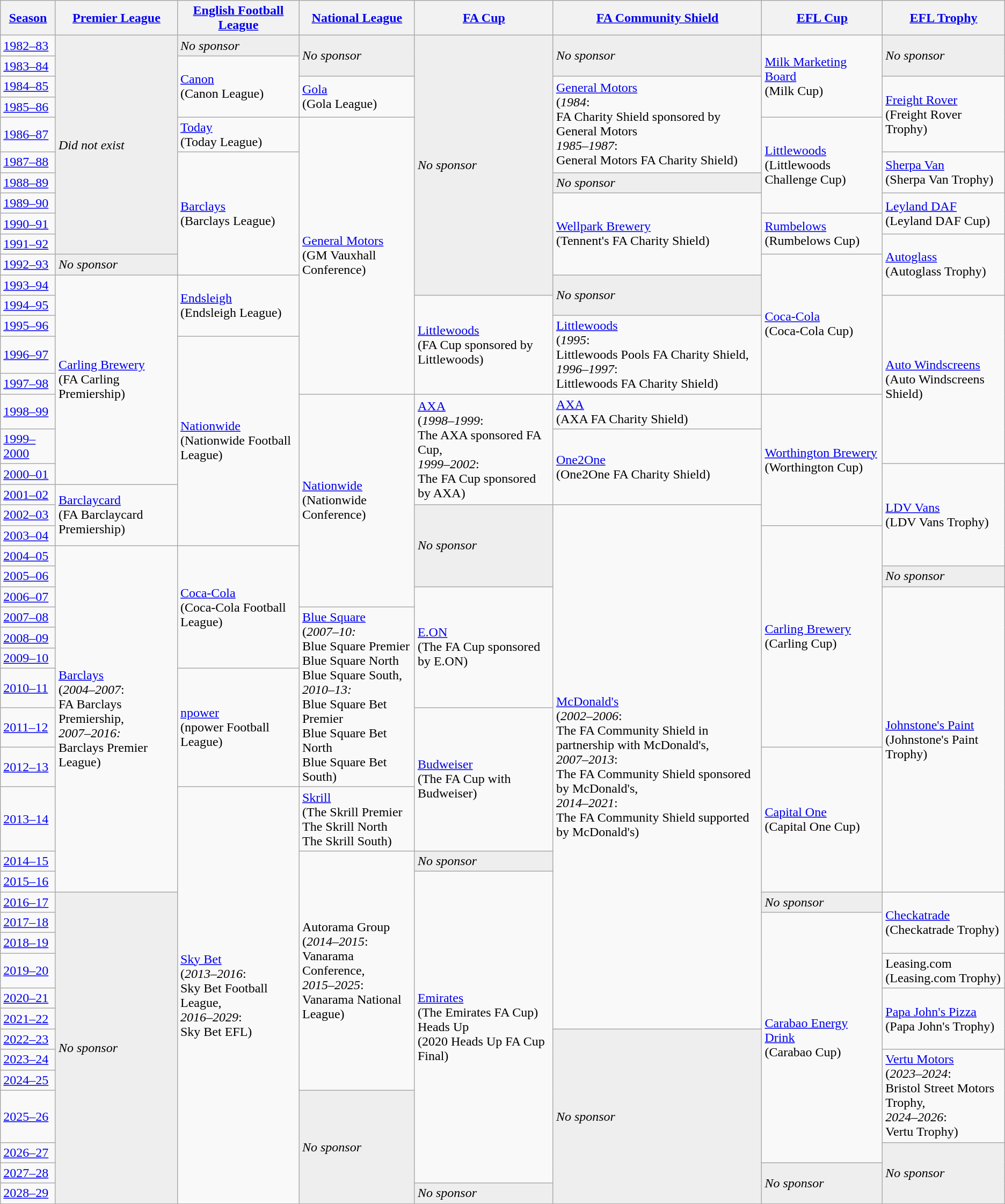<table class="wikitable">
<tr>
<th><a href='#'>Season</a></th>
<th><a href='#'>Premier League</a></th>
<th><a href='#'>English Football League</a></th>
<th><a href='#'>National League</a></th>
<th><a href='#'>FA Cup</a></th>
<th><a href='#'>FA Community Shield</a></th>
<th><a href='#'>EFL Cup</a></th>
<th><a href='#'>EFL Trophy</a></th>
</tr>
<tr>
<td><a href='#'>1982–83</a></td>
<td rowspan="10" style="background:#eee;"><em>Did not exist</em></td>
<td style="background:#eee;"><em>No sponsor</em></td>
<td rowspan="2" style="background:#eee;"><em>No sponsor</em></td>
<td rowspan="12" style="background:#eee;"><em>No sponsor</em></td>
<td rowspan="2" style="background:#eee;"><em>No sponsor</em></td>
<td rowspan=4><a href='#'>Milk Marketing Board</a><br>(Milk Cup)</td>
<td rowspan="2" style="background:#eee;"><em>No sponsor</em></td>
</tr>
<tr>
<td><a href='#'>1983–84</a></td>
<td rowspan=3><a href='#'>Canon</a><br>(Canon League)</td>
</tr>
<tr>
<td><a href='#'>1984–85</a></td>
<td rowspan=2><a href='#'>Gola</a><br>(Gola League)</td>
<td rowspan=4><a href='#'>General Motors</a><br>(<em>1984</em>:<br>FA Charity Shield sponsored by General Motors<br><em>1985–1987</em>:<br>General Motors FA Charity Shield)</td>
<td rowspan=3><a href='#'>Freight Rover</a><br>(Freight Rover Trophy)</td>
</tr>
<tr>
<td><a href='#'>1985–86</a></td>
</tr>
<tr>
<td><a href='#'>1986–87</a></td>
<td><a href='#'>Today</a><br>(Today League)</td>
<td rowspan=12><a href='#'>General Motors</a><br>(GM Vauxhall Conference)</td>
<td rowspan=4><a href='#'>Littlewoods</a><br>(Littlewoods Challenge Cup)</td>
</tr>
<tr>
<td><a href='#'>1987–88</a></td>
<td rowspan=6><a href='#'>Barclays</a><br>(Barclays League)</td>
<td rowspan=2><a href='#'>Sherpa Van</a><br>(Sherpa Van Trophy)</td>
</tr>
<tr>
<td><a href='#'>1988–89</a></td>
<td style="background:#eee;"><em>No sponsor</em></td>
</tr>
<tr>
<td><a href='#'>1989–90</a></td>
<td rowspan=4><a href='#'>Wellpark Brewery</a><br>(Tennent's FA Charity Shield)</td>
<td rowspan=2><a href='#'>Leyland DAF</a><br>(Leyland DAF Cup)</td>
</tr>
<tr>
<td><a href='#'>1990–91</a></td>
<td rowspan=2><a href='#'>Rumbelows</a><br>(Rumbelows Cup)</td>
</tr>
<tr>
<td><a href='#'>1991–92</a></td>
<td rowspan=3><a href='#'>Autoglass</a><br>(Autoglass Trophy)</td>
</tr>
<tr>
<td><a href='#'>1992–93</a></td>
<td style="background:#eee;"><em>No sponsor</em></td>
<td rowspan=6><a href='#'>Coca-Cola</a><br>(Coca-Cola Cup)</td>
</tr>
<tr>
<td><a href='#'>1993–94</a></td>
<td rowspan=8><a href='#'>Carling Brewery</a><br>(FA Carling Premiership)</td>
<td rowspan=3><a href='#'>Endsleigh</a><br>(Endsleigh League)</td>
<td rowspan="2" style="background:#eee;"><em>No sponsor</em></td>
</tr>
<tr>
<td><a href='#'>1994–95</a></td>
<td rowspan=4><a href='#'>Littlewoods</a><br>(FA Cup sponsored by Littlewoods)</td>
<td rowspan=6><a href='#'>Auto Windscreens</a><br>(Auto Windscreens Shield)</td>
</tr>
<tr>
<td><a href='#'>1995–96</a></td>
<td rowspan=3><a href='#'>Littlewoods</a><br>(<em>1995</em>:<br>Littlewoods Pools FA Charity Shield,<br><em>1996–1997</em>:<br>Littlewoods FA Charity Shield)</td>
</tr>
<tr>
<td><a href='#'>1996–97</a></td>
<td rowspan=8><a href='#'>Nationwide</a><br>(Nationwide Football League)</td>
</tr>
<tr>
<td><a href='#'>1997–98</a></td>
</tr>
<tr>
<td><a href='#'>1998–99</a></td>
<td rowspan=9><a href='#'>Nationwide</a><br>(Nationwide Conference)</td>
<td rowspan=4><a href='#'>AXA</a><br>(<em>1998–1999</em>:<br>The AXA sponsored FA Cup,<br><em>1999–2002</em>:<br>The FA Cup sponsored by AXA)</td>
<td><a href='#'>AXA</a><br>(AXA FA Charity Shield)</td>
<td rowspan=5><a href='#'>Worthington Brewery</a><br>(Worthington Cup)</td>
</tr>
<tr>
<td><a href='#'>1999–2000</a></td>
<td rowspan=3><a href='#'>One2One</a><br>(One2One FA Charity Shield)</td>
</tr>
<tr>
<td><a href='#'>2000–01</a></td>
<td rowspan=5><a href='#'>LDV Vans</a><br>(LDV Vans Trophy)</td>
</tr>
<tr>
<td><a href='#'>2001–02</a></td>
<td rowspan=3><a href='#'>Barclaycard</a><br>(FA Barclaycard Premiership)</td>
</tr>
<tr>
<td><a href='#'>2002–03</a></td>
<td rowspan="4" style="background:#eee;"><em>No sponsor</em></td>
<td rowspan=20><a href='#'>McDonald's</a><br>(<em>2002–2006</em>:<br>The FA Community Shield in partnership with McDonald's,<br><em>2007–2013</em>:<br>The FA Community Shield sponsored by McDonald's,<br><em>2014–2021</em>:<br>The FA Community Shield supported by McDonald's)</td>
</tr>
<tr>
<td><a href='#'>2003–04</a></td>
<td rowspan=9><a href='#'>Carling Brewery</a><br>(Carling Cup)</td>
</tr>
<tr>
<td><a href='#'>2004–05</a></td>
<td rowspan=12><a href='#'>Barclays</a><br>(<em>2004–2007</em>:<br>FA Barclays Premiership,<br><em>2007–2016:</em><br>Barclays Premier League)</td>
<td rowspan=6><a href='#'>Coca-Cola</a><br>(Coca-Cola Football League)</td>
</tr>
<tr>
<td><a href='#'>2005–06</a></td>
<td style="background:#eee;"><em>No sponsor</em></td>
</tr>
<tr>
<td><a href='#'>2006–07</a></td>
<td rowspan=5><a href='#'>E.ON</a><br>(The FA Cup sponsored by E.ON)</td>
<td rowspan=10><a href='#'>Johnstone's Paint</a><br>(Johnstone's Paint Trophy)</td>
</tr>
<tr>
<td><a href='#'>2007–08</a></td>
<td rowspan=6><a href='#'>Blue Square</a><br>(<em>2007–10:<br></em>Blue Square Premier<br>Blue Square North<br>Blue Square South,<br><em>2010–13:</em><br>Blue Square Bet Premier<br>Blue Square Bet North<br>Blue Square Bet South)</td>
</tr>
<tr>
<td><a href='#'>2008–09</a></td>
</tr>
<tr>
<td><a href='#'>2009–10</a></td>
</tr>
<tr>
<td><a href='#'>2010–11</a></td>
<td rowspan=3><a href='#'>npower</a><br>(npower Football League)</td>
</tr>
<tr>
<td><a href='#'>2011–12</a></td>
<td rowspan=3><a href='#'>Budweiser</a><br>(The FA Cup with Budweiser)</td>
</tr>
<tr>
<td><a href='#'>2012–13</a></td>
<td rowspan=4><a href='#'>Capital One</a><br>(Capital One Cup)</td>
</tr>
<tr>
<td><a href='#'>2013–14</a></td>
<td rowspan=16><a href='#'>Sky Bet</a><br>(<em>2013–2016</em>:<br>Sky Bet Football League,<br><em>2016–2029</em>:<br>Sky Bet EFL)</td>
<td><a href='#'>Skrill</a><br>(The Skrill Premier<br>The Skrill North<br>The Skrill South)</td>
</tr>
<tr>
<td><a href='#'>2014–15</a></td>
<td rowspan=11>Autorama Group<br>(<em>2014–2015</em>:<br>Vanarama Conference,<br><em>2015–2025</em>:<br>Vanarama National League)</td>
<td style="background:#eee;"><em>No sponsor</em></td>
</tr>
<tr>
<td><a href='#'>2015–16</a></td>
<td rowspan=13><a href='#'>Emirates</a><br>(The Emirates FA Cup)<br>Heads Up<br>(2020 Heads Up FA Cup Final)</td>
</tr>
<tr>
<td><a href='#'>2016–17</a></td>
<td rowspan="13" style="background:#eee;"><em>No sponsor</em></td>
<td style="background:#eee;"><em>No sponsor</em></td>
<td rowspan="3"><a href='#'>Checkatrade</a><br>(Checkatrade Trophy)</td>
</tr>
<tr>
<td><a href='#'>2017–18</a></td>
<td rowspan="10"><a href='#'>Carabao Energy Drink</a><br>(Carabao Cup)</td>
</tr>
<tr>
<td><a href='#'>2018–19</a></td>
</tr>
<tr>
<td><a href='#'>2019–20</a></td>
<td rowspan="1">Leasing.com<br>(Leasing.com Trophy)</td>
</tr>
<tr>
<td><a href='#'>2020–21</a></td>
<td rowspan="3"><a href='#'>Papa John's Pizza</a><br>(Papa John's Trophy)</td>
</tr>
<tr>
<td><a href='#'>2021–22</a></td>
</tr>
<tr>
<td><a href='#'>2022–23</a></td>
<td rowspan="7" style="background:#eee;"><em>No sponsor</em></td>
</tr>
<tr>
<td><a href='#'>2023–24</a></td>
<td rowspan="3"><a href='#'>Vertu Motors</a><br>(<em>2023–2024</em>:<br>Bristol Street Motors Trophy,<br><em>2024–2026</em>:<br>Vertu Trophy)</td>
</tr>
<tr>
<td><a href='#'>2024–25</a></td>
</tr>
<tr>
<td><a href='#'>2025–26</a></td>
<td rowspan="4" style="background:#eee;"><em>No sponsor</em></td>
</tr>
<tr>
<td><a href='#'>2026–27</a></td>
<td rowspan="3" style="background:#eee;"><em>No sponsor</em></td>
</tr>
<tr>
<td><a href='#'>2027–28</a></td>
<td rowspan="2" style="background:#eee;"><em>No sponsor</em></td>
</tr>
<tr>
<td><a href='#'>2028–29</a></td>
<td rowspan="1" style="background:#eee;"><em>No sponsor</em></td>
</tr>
</table>
